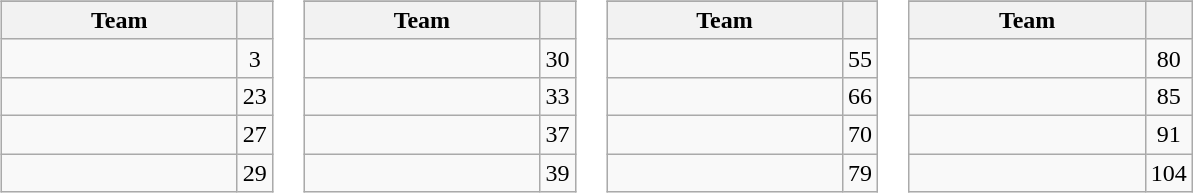<table>
<tr valign=top>
<td><br><table class="wikitable">
<tr>
</tr>
<tr>
<th width=150>Team</th>
<th></th>
</tr>
<tr>
<td></td>
<td align=center>3</td>
</tr>
<tr>
<td></td>
<td align=center>23</td>
</tr>
<tr>
<td></td>
<td align=center>27</td>
</tr>
<tr>
<td></td>
<td align=center>29</td>
</tr>
</table>
</td>
<td><br><table class="wikitable">
<tr>
</tr>
<tr>
<th width=150>Team</th>
<th></th>
</tr>
<tr>
<td></td>
<td align=center>30</td>
</tr>
<tr>
<td></td>
<td align=center>33</td>
</tr>
<tr>
<td></td>
<td align=center>37</td>
</tr>
<tr>
<td></td>
<td align=center>39</td>
</tr>
</table>
</td>
<td><br><table class="wikitable">
<tr>
</tr>
<tr>
<th width=150>Team</th>
<th></th>
</tr>
<tr>
<td></td>
<td align=center>55</td>
</tr>
<tr>
<td></td>
<td align=center>66</td>
</tr>
<tr>
<td></td>
<td align=center>70</td>
</tr>
<tr>
<td></td>
<td align=center>79</td>
</tr>
</table>
</td>
<td><br><table class="wikitable">
<tr>
</tr>
<tr>
<th width=150>Team</th>
<th></th>
</tr>
<tr>
<td></td>
<td align=center>80</td>
</tr>
<tr>
<td></td>
<td align=center>85</td>
</tr>
<tr>
<td></td>
<td align=center>91</td>
</tr>
<tr>
<td></td>
<td align=center>104</td>
</tr>
</table>
</td>
</tr>
</table>
